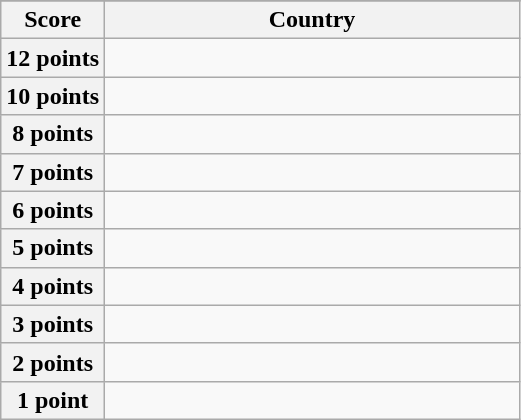<table class="wikitable">
<tr>
</tr>
<tr>
<th scope="col" width="20%">Score</th>
<th scope="col">Country</th>
</tr>
<tr>
<th scope="row">12 points</th>
<td></td>
</tr>
<tr>
<th scope="row">10 points</th>
<td></td>
</tr>
<tr>
<th scope="row">8 points</th>
<td></td>
</tr>
<tr>
<th scope="row">7 points</th>
<td></td>
</tr>
<tr>
<th scope="row">6 points</th>
<td></td>
</tr>
<tr>
<th scope="row">5 points</th>
<td></td>
</tr>
<tr>
<th scope="row">4 points</th>
<td></td>
</tr>
<tr>
<th scope="row">3 points</th>
<td></td>
</tr>
<tr>
<th scope="row">2 points</th>
<td></td>
</tr>
<tr>
<th scope="row">1 point</th>
<td></td>
</tr>
</table>
